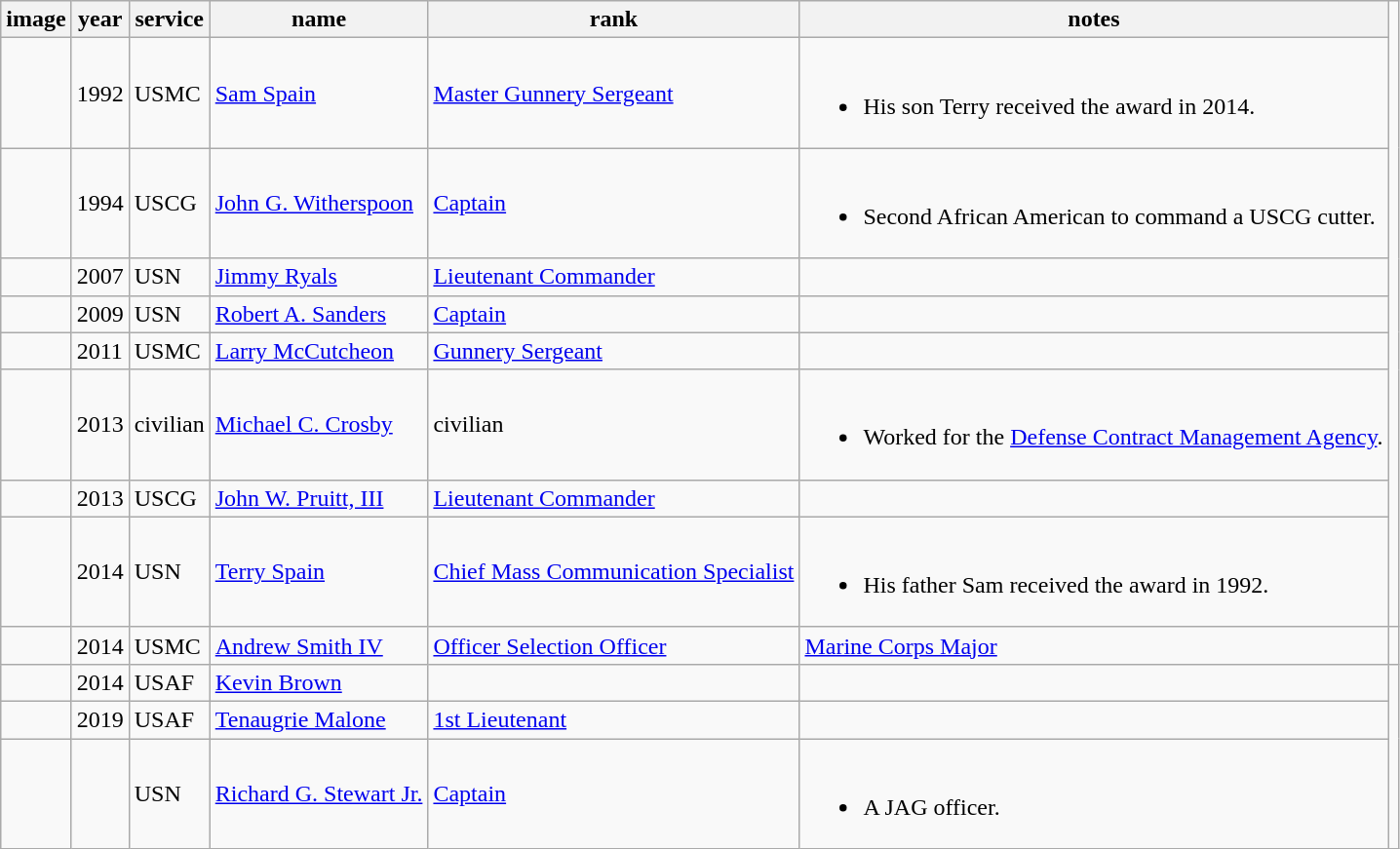<table class="wikitable">
<tr>
<th>image</th>
<th>year</th>
<th>service</th>
<th>name</th>
<th>rank</th>
<th>notes</th>
</tr>
<tr>
<td></td>
<td>1992</td>
<td>USMC</td>
<td><a href='#'>Sam Spain</a></td>
<td><a href='#'>Master Gunnery Sergeant</a></td>
<td><br><ul><li>His son Terry received the award in 2014.</li></ul></td>
</tr>
<tr>
<td></td>
<td>1994</td>
<td>USCG</td>
<td><a href='#'>John G. Witherspoon</a></td>
<td><a href='#'>Captain</a></td>
<td><br><ul><li>Second African American to command a USCG cutter.</li></ul></td>
</tr>
<tr>
<td></td>
<td>2007</td>
<td>USN</td>
<td><a href='#'>Jimmy Ryals</a></td>
<td><a href='#'>Lieutenant Commander</a></td>
<td></td>
</tr>
<tr>
<td></td>
<td>2009</td>
<td>USN</td>
<td><a href='#'>Robert A. Sanders</a></td>
<td><a href='#'>Captain</a></td>
<td></td>
</tr>
<tr>
<td></td>
<td>2011</td>
<td>USMC</td>
<td><a href='#'>Larry McCutcheon</a></td>
<td><a href='#'>Gunnery Sergeant</a></td>
<td></td>
</tr>
<tr>
<td></td>
<td>2013</td>
<td>civilian</td>
<td><a href='#'>Michael C. Crosby</a></td>
<td>civilian</td>
<td><br><ul><li>Worked for the <a href='#'>Defense Contract Management Agency</a>.</li></ul></td>
</tr>
<tr>
<td></td>
<td>2013</td>
<td>USCG</td>
<td><a href='#'>John W. Pruitt, III</a></td>
<td><a href='#'>Lieutenant Commander</a></td>
<td></td>
</tr>
<tr>
<td></td>
<td>2014</td>
<td>USN</td>
<td><a href='#'>Terry Spain</a></td>
<td><a href='#'>Chief Mass Communication Specialist</a></td>
<td><br><ul><li>His father Sam received the award in 1992.</li></ul></td>
</tr>
<tr>
<td></td>
<td>2014</td>
<td>USMC</td>
<td><a href='#'>Andrew Smith IV</a></td>
<td><a href='#'>Officer Selection Officer</a></td>
<td><a href='#'>Marine Corps Major</a></td>
<td></td>
</tr>
<tr>
<td></td>
<td>2014</td>
<td>USAF</td>
<td><a href='#'>Kevin Brown</a></td>
<td></td>
<td></td>
</tr>
<tr>
<td></td>
<td>2019</td>
<td>USAF</td>
<td><a href='#'>Tenaugrie Malone</a></td>
<td><a href='#'>1st Lieutenant</a></td>
<td></td>
</tr>
<tr>
<td></td>
<td></td>
<td>USN</td>
<td><a href='#'>Richard G. Stewart Jr.</a></td>
<td><a href='#'>Captain</a></td>
<td><br><ul><li>A JAG officer.</li></ul></td>
</tr>
</table>
